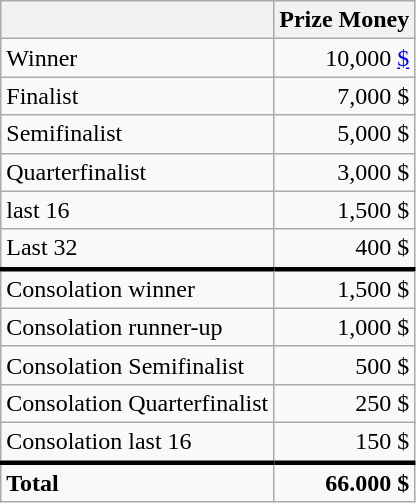<table class="wikitable sortable">
<tr>
<th></th>
<th>Prize Money</th>
</tr>
<tr>
<td>Winner</td>
<td style="text-align:right">10,000 <a href='#'>$</a></td>
</tr>
<tr>
<td>Finalist</td>
<td style="text-align:right">7,000 $</td>
</tr>
<tr>
<td>Semifinalist</td>
<td style="text-align:right">5,000 $</td>
</tr>
<tr>
<td>Quarterfinalist</td>
<td style="text-align:right">3,000 $</td>
</tr>
<tr>
<td>last 16</td>
<td style="text-align:right">1,500 $</td>
</tr>
<tr>
<td>Last 32</td>
<td style="text-align:right">400 $</td>
</tr>
<tr>
<td style="border-top:medium solid">Consolation winner</td>
<td style="border-top:medium solid; text-align:right">1,500 $</td>
</tr>
<tr>
<td>Consolation runner-up</td>
<td style="text-align:right">1,000 $</td>
</tr>
<tr>
<td>Consolation Semifinalist</td>
<td style="text-align:right">500 $</td>
</tr>
<tr>
<td>Consolation Quarterfinalist</td>
<td style="text-align:right">250 $</td>
</tr>
<tr>
<td>Consolation last 16</td>
<td style="text-align:right">150 $</td>
</tr>
<tr>
<td style="border-top:medium solid"><strong>Total</strong></td>
<td style="border-top:medium solid; text-align:right"><strong>66.000 $</strong></td>
</tr>
</table>
